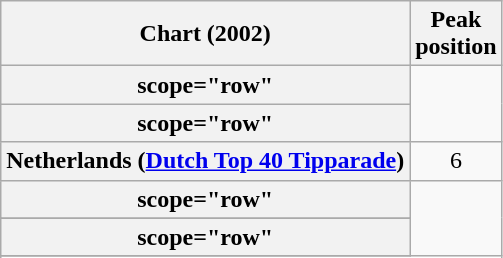<table class="wikitable sortable plainrowheaders">
<tr>
<th>Chart (2002)</th>
<th>Peak<br>position</th>
</tr>
<tr>
<th>scope="row" </th>
</tr>
<tr>
<th>scope="row" </th>
</tr>
<tr>
<th scope="row">Netherlands (<a href='#'>Dutch Top 40 Tipparade</a>) <br></th>
<td align="center">6</td>
</tr>
<tr>
<th>scope="row" </th>
</tr>
<tr>
</tr>
<tr>
<th>scope="row" </th>
</tr>
<tr>
</tr>
<tr>
</tr>
<tr>
</tr>
<tr>
</tr>
<tr>
</tr>
</table>
